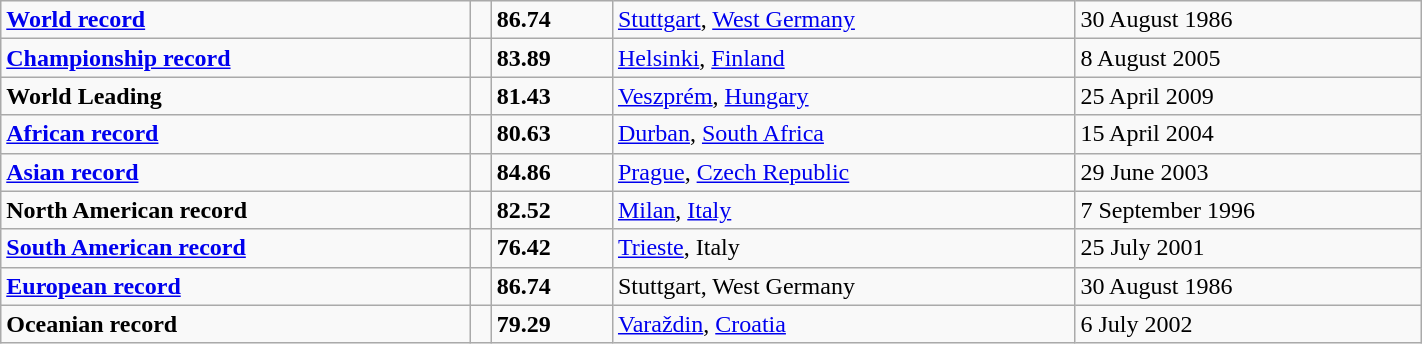<table class="wikitable" width=75%>
<tr>
<td><strong><a href='#'>World record</a></strong></td>
<td></td>
<td><strong>86.74</strong></td>
<td><a href='#'>Stuttgart</a>, <a href='#'>West Germany</a></td>
<td>30 August 1986</td>
</tr>
<tr>
<td><strong><a href='#'>Championship record</a></strong></td>
<td></td>
<td><strong>83.89</strong></td>
<td><a href='#'>Helsinki</a>, <a href='#'>Finland</a></td>
<td>8 August 2005</td>
</tr>
<tr>
<td><strong>World Leading</strong></td>
<td></td>
<td><strong>81.43</strong></td>
<td><a href='#'>Veszprém</a>, <a href='#'>Hungary</a></td>
<td>25 April 2009</td>
</tr>
<tr>
<td><strong><a href='#'>African record</a></strong></td>
<td></td>
<td><strong>80.63</strong></td>
<td><a href='#'>Durban</a>, <a href='#'>South Africa</a></td>
<td>15 April 2004</td>
</tr>
<tr>
<td><strong><a href='#'>Asian record</a></strong></td>
<td></td>
<td><strong>84.86</strong></td>
<td><a href='#'>Prague</a>, <a href='#'>Czech Republic</a></td>
<td>29 June 2003</td>
</tr>
<tr>
<td><strong>North American record</strong></td>
<td></td>
<td><strong>82.52</strong></td>
<td><a href='#'>Milan</a>, <a href='#'>Italy</a></td>
<td>7 September 1996</td>
</tr>
<tr>
<td><strong><a href='#'>South American record</a></strong></td>
<td></td>
<td><strong>76.42</strong></td>
<td><a href='#'>Trieste</a>, Italy</td>
<td>25 July 2001</td>
</tr>
<tr>
<td><strong><a href='#'>European record</a></strong></td>
<td></td>
<td><strong>86.74</strong></td>
<td>Stuttgart, West Germany</td>
<td>30 August 1986</td>
</tr>
<tr>
<td><strong>Oceanian record</strong></td>
<td></td>
<td><strong>79.29</strong></td>
<td><a href='#'>Varaždin</a>, <a href='#'>Croatia</a></td>
<td>6 July 2002</td>
</tr>
</table>
